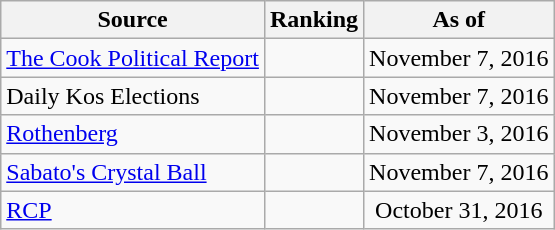<table class="wikitable" style="text-align:center">
<tr>
<th>Source</th>
<th>Ranking</th>
<th>As of</th>
</tr>
<tr>
<td align=left><a href='#'>The Cook Political Report</a></td>
<td></td>
<td>November 7, 2016</td>
</tr>
<tr>
<td align=left>Daily Kos Elections</td>
<td></td>
<td>November 7, 2016</td>
</tr>
<tr>
<td align=left><a href='#'>Rothenberg</a></td>
<td></td>
<td>November 3, 2016</td>
</tr>
<tr>
<td align=left><a href='#'>Sabato's Crystal Ball</a></td>
<td></td>
<td>November 7, 2016</td>
</tr>
<tr>
<td align="left"><a href='#'>RCP</a></td>
<td></td>
<td>October 31, 2016</td>
</tr>
</table>
